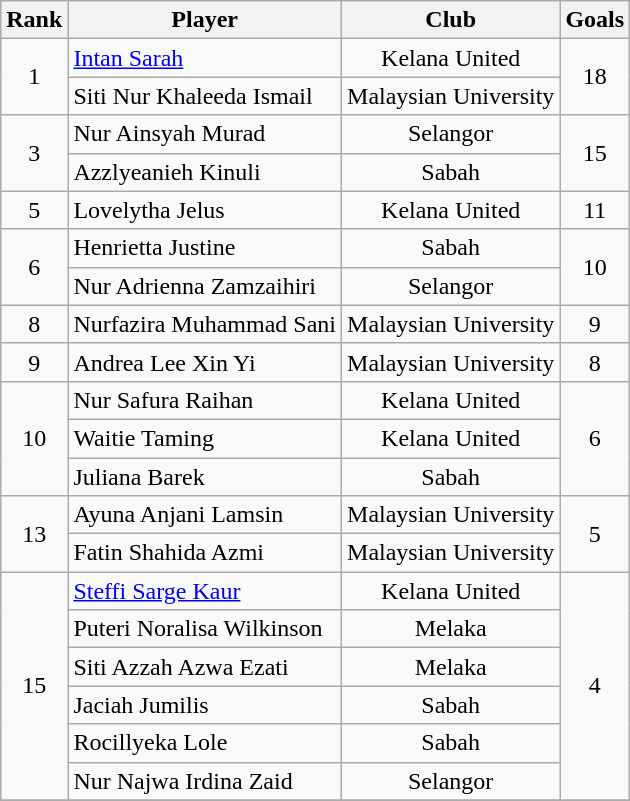<table class="wikitable sortable" style="text-align:center">
<tr>
<th>Rank</th>
<th>Player</th>
<th>Club</th>
<th>Goals</th>
</tr>
<tr>
<td rowspan=2>1</td>
<td style="text-align:left;"> <a href='#'>Intan Sarah</a></td>
<td style="text-align:center;">Kelana United</td>
<td rowspan=2>18</td>
</tr>
<tr>
<td style="text-align:left;"> Siti Nur Khaleeda Ismail</td>
<td style="text-align:center;">Malaysian University</td>
</tr>
<tr>
<td rowspan=2>3</td>
<td style="text-align:left;"> Nur Ainsyah Murad</td>
<td style="text-align:center;">Selangor</td>
<td rowspan=2>15</td>
</tr>
<tr>
<td style="text-align:left;"> Azzlyeanieh Kinuli</td>
<td style="text-align:center;">Sabah</td>
</tr>
<tr>
<td>5</td>
<td style="text-align:left;"> Lovelytha Jelus</td>
<td style="text-align:center;">Kelana United</td>
<td>11</td>
</tr>
<tr>
<td rowspan=2>6</td>
<td style="text-align:left;"> Henrietta Justine</td>
<td style="text-align:center;">Sabah</td>
<td rowspan=2>10</td>
</tr>
<tr>
<td style="text-align:left;"> Nur Adrienna Zamzaihiri</td>
<td style="text-align:center;">Selangor</td>
</tr>
<tr>
<td>8</td>
<td style="text-align:left;"> Nurfazira Muhammad Sani</td>
<td style="text-align:center;">Malaysian University</td>
<td>9</td>
</tr>
<tr>
<td>9</td>
<td style="text-align:left;"> Andrea Lee Xin Yi</td>
<td style="text-align:center;">Malaysian University</td>
<td>8</td>
</tr>
<tr>
<td rowspan=3>10</td>
<td style="text-align:left;"> Nur Safura Raihan</td>
<td style="text-align:center;">Kelana United</td>
<td rowspan=3>6</td>
</tr>
<tr>
<td style="text-align:left;"> Waitie Taming</td>
<td style="text-align:center;">Kelana United</td>
</tr>
<tr>
<td style="text-align:left;"> Juliana Barek</td>
<td style="text-align:center;">Sabah</td>
</tr>
<tr>
<td rowspan=2>13</td>
<td style="text-align:left;"> Ayuna Anjani Lamsin</td>
<td style="text-align:center;">Malaysian University</td>
<td rowspan=2>5</td>
</tr>
<tr>
<td style="text-align:left;"> Fatin Shahida Azmi</td>
<td style="text-align:center;">Malaysian University</td>
</tr>
<tr>
<td rowspan=6>15</td>
<td style="text-align:left;"> <a href='#'>Steffi Sarge Kaur</a></td>
<td style="text-align:center;">Kelana United</td>
<td rowspan=6>4</td>
</tr>
<tr>
<td style="text-align:left;"> Puteri Noralisa Wilkinson</td>
<td style="text-align:center;">Melaka</td>
</tr>
<tr>
<td style="text-align:left;"> Siti Azzah Azwa Ezati</td>
<td style="text-align:center;">Melaka</td>
</tr>
<tr>
<td style="text-align:left;"> Jaciah Jumilis</td>
<td style="text-align:center;">Sabah</td>
</tr>
<tr>
<td style="text-align:left;"> Rocillyeka Lole</td>
<td style="text-align:center;">Sabah</td>
</tr>
<tr>
<td style="text-align:left;"> Nur Najwa Irdina Zaid</td>
<td style="text-align:center;">Selangor</td>
</tr>
<tr>
</tr>
</table>
